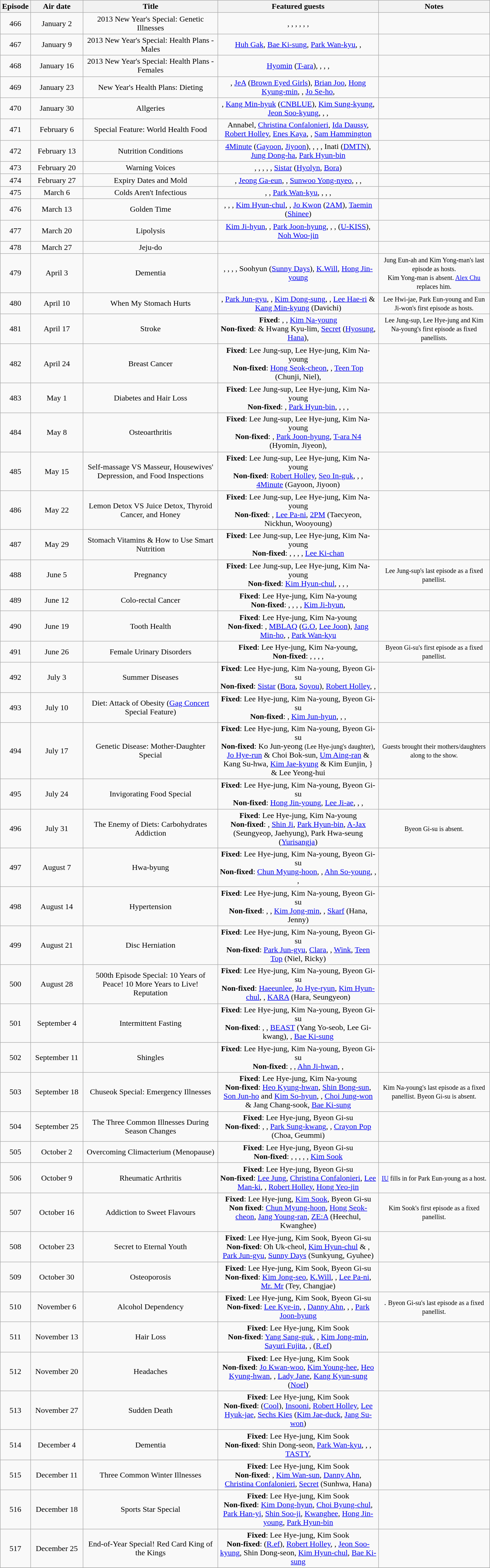<table class="wikitable" style="text-align:center;" width="1000px">
<tr>
<th>Episode</th>
<th width="100">Air date</th>
<th title="250">Title</th>
<th width="320">Featured guests</th>
<th width="220">Notes</th>
</tr>
<tr>
<td>466</td>
<td>January 2</td>
<td>2013 New Year's Special: Genetic Illnesses</td>
<td>, , , , , , </td>
<td></td>
</tr>
<tr>
<td>467</td>
<td>January 9</td>
<td>2013 New Year's Special: Health Plans - Males</td>
<td><a href='#'>Huh Gak</a>, <a href='#'>Bae Ki-sung</a>, <a href='#'>Park Wan-kyu</a>, , </td>
<td></td>
</tr>
<tr>
<td>468</td>
<td>January 16</td>
<td>2013 New Year's Special: Health Plans - Females</td>
<td><a href='#'>Hyomin</a> (<a href='#'>T-ara</a>), , , , </td>
<td></td>
</tr>
<tr>
<td>469</td>
<td>January 23</td>
<td>New Year's Health Plans: Dieting</td>
<td>, <a href='#'>JeA</a> (<a href='#'>Brown Eyed Girls</a>), <a href='#'>Brian Joo</a>, <a href='#'>Hong Kyung-min</a>, , <a href='#'>Jo Se-ho</a>, </td>
<td></td>
</tr>
<tr>
<td>470</td>
<td>January 30</td>
<td>Allgeries</td>
<td>, <a href='#'>Kang Min-hyuk</a> (<a href='#'>CNBLUE</a>), <a href='#'>Kim Sung-kyung</a>, <a href='#'>Jeon Soo-kyung</a>, , , </td>
<td></td>
</tr>
<tr>
<td>471</td>
<td>February 6</td>
<td>Special Feature: World Health Food</td>
<td>Annabel, <a href='#'>Christina Confalonieri</a>, <a href='#'>Ida Daussy</a>, <a href='#'>Robert Holley</a>, <a href='#'>Enes Kaya</a>, , <a href='#'>Sam Hammington</a></td>
<td></td>
</tr>
<tr>
<td>472</td>
<td>February 13</td>
<td>Nutrition Conditions</td>
<td><a href='#'>4Minute</a> (<a href='#'>Gayoon</a>, <a href='#'>Jiyoon</a>), , , , Inati (<a href='#'>DMTN</a>), <a href='#'>Jung Dong-ha</a>, <a href='#'>Park Hyun-bin</a></td>
<td></td>
</tr>
<tr>
<td>473</td>
<td>February 20</td>
<td>Warning Voices</td>
<td>, , , , , <a href='#'>Sistar</a> (<a href='#'>Hyolyn</a>, <a href='#'>Bora</a>)</td>
<td></td>
</tr>
<tr>
<td>474</td>
<td>February 27</td>
<td>Expiry Dates and Mold</td>
<td>, <a href='#'>Jeong Ga-eun</a>, , <a href='#'>Sunwoo Yong-nyeo</a>, , , </td>
<td></td>
</tr>
<tr>
<td>475</td>
<td>March 6</td>
<td>Colds Aren't Infectious</td>
<td>, , <a href='#'>Park Wan-kyu</a>, , , , </td>
<td></td>
</tr>
<tr>
<td>476</td>
<td>March 13</td>
<td>Golden Time</td>
<td>, , , <a href='#'>Kim Hyun-chul</a>, , <a href='#'>Jo Kwon</a> (<a href='#'>2AM</a>), <a href='#'>Taemin</a> (<a href='#'>Shinee</a>)</td>
<td></td>
</tr>
<tr>
<td>477</td>
<td>March 20</td>
<td>Lipolysis</td>
<td><a href='#'>Kim Ji-hyun</a>, , <a href='#'>Park Joon-hyung</a>, , ,  (<a href='#'>U-KISS</a>), <a href='#'>Noh Woo-jin</a></td>
<td></td>
</tr>
<tr>
<td>478</td>
<td>March 27</td>
<td>Jeju-do</td>
<td></td>
<td></td>
</tr>
<tr>
<td>479</td>
<td>April 3</td>
<td>Dementia</td>
<td>, , , , Soohyun (<a href='#'>Sunny Days</a>), <a href='#'>K.Will</a>, <a href='#'>Hong Jin-young</a></td>
<td><small>Jung Eun-ah and Kim Yong-man's last episode as hosts.<br>Kim Yong-man is absent. <a href='#'>Alex Chu</a> replaces him. </small></td>
</tr>
<tr>
<td>480</td>
<td>April 10</td>
<td>When My Stomach Hurts</td>
<td>, <a href='#'>Park Jun-gyu</a>, , <a href='#'>Kim Dong-sung</a>, , <a href='#'>Lee Hae-ri</a> & <a href='#'>Kang Min-kyung</a> (Davichi)</td>
<td><small>Lee Hwi-jae, Park Eun-young and Eun Ji-won's first episode as hosts.</small></td>
</tr>
<tr>
<td>481</td>
<td>April 17</td>
<td>Stroke</td>
<td><strong>Fixed</strong>: , , <a href='#'>Kim Na-young</a> <br> <strong>Non-fixed</strong>:  & Hwang Kyu-lim, <a href='#'>Secret</a> (<a href='#'>Hyosung</a>, <a href='#'>Hana</a>), </td>
<td><small>Lee Jung-sup, Lee Hye-jung and Kim Na-young's first episode as fixed panellists.</small></td>
</tr>
<tr>
<td>482</td>
<td>April 24</td>
<td>Breast Cancer</td>
<td><strong>Fixed</strong>: Lee Jung-sup, Lee Hye-jung, Kim Na-young <br> <strong>Non-fixed</strong>: <a href='#'>Hong Seok-cheon</a>, , <a href='#'>Teen Top</a> (Chunji, Niel), </td>
<td></td>
</tr>
<tr>
<td>483</td>
<td>May 1</td>
<td>Diabetes and Hair Loss</td>
<td><strong>Fixed</strong>: Lee Jung-sup, Lee Hye-jung, Kim Na-young <br> <strong>Non-fixed</strong>: , <a href='#'>Park Hyun-bin</a>, , , ,</td>
<td></td>
</tr>
<tr>
<td>484</td>
<td>May 8</td>
<td>Osteoarthritis</td>
<td><strong>Fixed</strong>: Lee Jung-sup, Lee Hye-jung, Kim Na-young <br> <strong>Non-fixed</strong>: , <a href='#'>Park Joon-hyung</a>, <a href='#'>T-ara N4</a> (Hyomin, Jiyeon), </td>
<td></td>
</tr>
<tr>
<td>485</td>
<td>May 15</td>
<td>Self-massage VS Masseur, Housewives' Depression, and Food Inspections</td>
<td><strong>Fixed</strong>: Lee Jung-sup, Lee Hye-jung, Kim Na-young <br> <strong>Non-fixed</strong>: <a href='#'>Robert Holley</a>, <a href='#'>Seo In-guk</a>, , , <a href='#'>4Minute</a> (Gayoon, Jiyoon)</td>
<td></td>
</tr>
<tr>
<td>486</td>
<td>May 22</td>
<td>Lemon Detox VS Juice Detox, Thyroid Cancer, and Honey</td>
<td><strong>Fixed</strong>: Lee Jung-sup, Lee Hye-jung, Kim Na-young <br> <strong>Non-fixed</strong>: , <a href='#'>Lee Pa-ni</a>, <a href='#'>2PM</a> (Taecyeon, Nickhun, Wooyoung)</td>
<td></td>
</tr>
<tr>
<td>487</td>
<td>May 29</td>
<td>Stomach Vitamins & How to Use Smart Nutrition</td>
<td><strong>Fixed</strong>: Lee Jung-sup, Lee Hye-jung, Kim Na-young <br> <strong>Non-fixed</strong>: , , , , <a href='#'>Lee Ki-chan</a></td>
<td></td>
</tr>
<tr>
<td>488</td>
<td>June 5</td>
<td>Pregnancy</td>
<td><strong>Fixed</strong>: Lee Jung-sup, Lee Hye-jung, Kim Na-young <br> <strong>Non-fixed</strong>: <a href='#'>Kim Hyun-chul</a>, , , , </td>
<td><small>Lee Jung-sup's last episode as a fixed panellist.</small></td>
</tr>
<tr>
<td>489</td>
<td>June 12</td>
<td>Colo-rectal Cancer</td>
<td><strong>Fixed</strong>: Lee Hye-jung, Kim Na-young <br> <strong>Non-fixed</strong>: , , , , <a href='#'>Kim Ji-hyun</a>, </td>
<td></td>
</tr>
<tr>
<td>490</td>
<td>June 19</td>
<td>Tooth Health</td>
<td><strong>Fixed</strong>: Lee Hye-jung, Kim Na-young <br> <strong>Non-fixed</strong>: , <a href='#'>MBLAQ</a> (<a href='#'>G.O</a>, <a href='#'>Lee Joon</a>), <a href='#'>Jang Min-ho</a>, , <a href='#'>Park Wan-kyu</a></td>
<td></td>
</tr>
<tr>
<td>491</td>
<td>June 26</td>
<td>Female Urinary Disorders</td>
<td><strong>Fixed</strong>: Lee Hye-jung, Kim Na-young,  <br> <strong>Non-fixed</strong>: , , , , </td>
<td><small>Byeon Gi-su's first episode as a fixed panellist.</small></td>
</tr>
<tr>
<td>492</td>
<td>July 3</td>
<td>Summer Diseases</td>
<td><strong>Fixed</strong>: Lee Hye-jung, Kim Na-young, Byeon Gi-su <br> <strong>Non-fixed</strong>: <a href='#'>Sistar</a> (<a href='#'>Bora</a>, <a href='#'>Soyou</a>), <a href='#'>Robert Holley</a>, , </td>
<td></td>
</tr>
<tr>
<td>493</td>
<td>July 10</td>
<td>Diet: Attack of Obesity (<a href='#'>Gag Concert</a> Special Feature)</td>
<td><strong>Fixed</strong>: Lee Hye-jung, Kim Na-young, Byeon Gi-su <br> <strong>Non-fixed</strong>: , <a href='#'>Kim Jun-hyun</a>, , , </td>
<td></td>
</tr>
<tr>
<td>494</td>
<td>July 17</td>
<td>Genetic Disease: Mother-Daughter Special</td>
<td><strong>Fixed</strong>: Lee Hye-jung, Kim Na-young, Byeon Gi-su <br> <strong>Non-fixed</strong>: Ko Jun-yeong <small>(Lee Hye-jung's daughter)</small>, <a href='#'>Jo Hye-run</a> & Choi Bok-sun, <a href='#'>Um Aing-ran</a> & Kang Su-hwa, <a href='#'>Kim Jae-kyung</a> & Kim Eunjin, } & Lee Yeong-hui</td>
<td><small>Guests brought their mothers/daughters along to the show.</small></td>
</tr>
<tr>
<td>495</td>
<td>July 24</td>
<td>Invigorating Food Special</td>
<td><strong>Fixed</strong>: Lee Hye-jung, Kim Na-young, Byeon Gi-su <br> <strong>Non-fixed</strong>: <a href='#'>Hong Jin-young</a>, <a href='#'>Lee Ji-ae</a>, , , </td>
<td></td>
</tr>
<tr>
<td>496</td>
<td>July 31</td>
<td>The Enemy of Diets: Carbohydrates Addiction</td>
<td><strong>Fixed</strong>: Lee Hye-jung, Kim Na-young <br> <strong>Non-fixed</strong>: , <a href='#'>Shin Ji</a>, <a href='#'>Park Hyun-bin</a>, <a href='#'>A-Jax</a> (Seungyeop, Jaehyung), Park Hwa-seung (<a href='#'>Yurisangja</a>)</td>
<td><small>Byeon Gi-su is absent.</small></td>
</tr>
<tr>
<td>497</td>
<td>August 7</td>
<td>Hwa-byung</td>
<td><strong>Fixed</strong>: Lee Hye-jung, Kim Na-young, Byeon Gi-su <br> <strong>Non-fixed</strong>: <a href='#'>Chun Myung-hoon</a>, , <a href='#'>Ahn So-young</a>, , ,</td>
<td></td>
</tr>
<tr>
<td>498</td>
<td>August 14</td>
<td>Hypertension</td>
<td><strong>Fixed</strong>: Lee Hye-jung, Kim Na-young, Byeon Gi-su <br> <strong>Non-fixed</strong>: , , <a href='#'>Kim Jong-min</a>, , <a href='#'>Skarf</a> (Hana, Jenny)</td>
<td></td>
</tr>
<tr>
<td>499</td>
<td>August 21</td>
<td>Disc Herniation</td>
<td><strong>Fixed</strong>: Lee Hye-jung, Kim Na-young, Byeon Gi-su <br> <strong>Non-fixed</strong>: <a href='#'>Park Jun-gyu</a>, <a href='#'>Clara</a>, , <a href='#'>Wink</a>, <a href='#'>Teen Top</a> (Niel, Ricky)</td>
<td></td>
</tr>
<tr>
<td>500</td>
<td>August 28</td>
<td>500th Episode Special: 10 Years of Peace! 10 More Years to Live! Reputation</td>
<td><strong>Fixed</strong>: Lee Hye-jung, Kim Na-young, Byeon Gi-su <br> <strong>Non-fixed</strong>: <a href='#'>Haeeunlee</a>, <a href='#'>Jo Hye-ryun</a>, <a href='#'>Kim Hyun-chul</a>, , <a href='#'>KARA</a> (Hara, Seungyeon)</td>
<td></td>
</tr>
<tr>
<td>501</td>
<td>September 4</td>
<td>Intermittent Fasting</td>
<td><strong>Fixed</strong>: Lee Hye-jung, Kim Na-young, Byeon Gi-su <br> <strong>Non-fixed</strong>: , , <a href='#'>BEAST</a> (Yang Yo-seob, Lee Gi-kwang), , <a href='#'>Bae Ki-sung</a></td>
<td></td>
</tr>
<tr>
<td>502</td>
<td>September 11</td>
<td>Shingles</td>
<td><strong>Fixed</strong>: Lee Hye-jung, Kim Na-young, Byeon Gi-su <br> <strong>Non-fixed</strong>: , , <a href='#'>Ahn Ji-hwan</a>, , </td>
<td></td>
</tr>
<tr>
<td>503</td>
<td>September 18</td>
<td>Chuseok Special: Emergency Illnesses</td>
<td><strong>Fixed</strong>: Lee Hye-jung, Kim Na-young <br> <strong>Non-fixed</strong>: <a href='#'>Heo Kyung-hwan</a>, <a href='#'>Shin Bong-sun</a>, <a href='#'>Son Jun-ho</a> and <a href='#'>Kim So-hyun</a>, , <a href='#'>Choi Jung-won</a> & Jang Chang-sook, <a href='#'>Bae Ki-sung</a></td>
<td><small>Kim Na-young's last episode as a fixed panellist. Byeon Gi-su is absent.</small></td>
</tr>
<tr>
<td>504</td>
<td>September 25</td>
<td>The Three Common Illnesses During Season Changes</td>
<td><strong>Fixed</strong>: Lee Hye-jung, Byeon Gi-su <br> <strong>Non-fixed</strong>: , , <a href='#'>Park Sung-kwang</a>, , <a href='#'>Crayon Pop</a> (Choa, Geummi)</td>
<td></td>
</tr>
<tr>
<td>505</td>
<td>October 2</td>
<td>Overcoming Climacterium (Menopause)</td>
<td><strong>Fixed</strong>: Lee Hye-jung, Byeon Gi-su <br> <strong>Non-fixed</strong>: , , , , , <a href='#'>Kim Sook</a></td>
<td></td>
</tr>
<tr>
<td>506</td>
<td>October 9</td>
<td>Rheumatic Arthritis</td>
<td><strong>Fixed</strong>: Lee Hye-jung, Byeon Gi-su <br> <strong>Non-fixed</strong>: <a href='#'>Lee Jung</a>, <a href='#'>Christina Confalonieri</a>, <a href='#'>Lee Man-ki</a>, , <a href='#'>Robert Holley</a>, <a href='#'>Hong Yeo-jin</a></td>
<td><small><a href='#'>IU</a> fills in for Park Eun-young as a host.</small></td>
</tr>
<tr>
<td>507</td>
<td>October 16</td>
<td>Addiction to Sweet Flavours</td>
<td><strong>Fixed</strong>: Lee Hye-jung, <a href='#'>Kim Sook</a>, Byeon Gi-su <br> <strong>Non fixed</strong>: <a href='#'>Chun Myung-hoon</a>, <a href='#'>Hong Seok-cheon</a>, <a href='#'>Jang Young-ran</a>, <a href='#'>ZE:A</a> (Heechul, Kwanghee)</td>
<td><small>Kim Sook's first episode as a fixed panellist.</small></td>
</tr>
<tr>
<td>508</td>
<td>October 23</td>
<td>Secret to Eternal Youth</td>
<td><strong>Fixed</strong>: Lee Hye-jung, Kim Sook, Byeon Gi-su <br> <strong>Non-fixed</strong>: Oh Uk-cheol, <a href='#'>Kim Hyun-chul</a> & , <a href='#'>Park Jun-gyu</a>, <a href='#'>Sunny Days</a> (Sunkyung, Gyuhee)</td>
<td></td>
</tr>
<tr>
<td>509</td>
<td>October 30</td>
<td>Osteoporosis</td>
<td><strong>Fixed</strong>: Lee Hye-jung, Kim Sook, Byeon Gi-su <br> <strong>Non-fixed</strong>: <a href='#'>Kim Jong-seo</a>, <a href='#'>K.Will</a>, , <a href='#'>Lee Pa-ni</a>, <a href='#'>Mr. Mr</a> (Tey, Changjae)</td>
<td></td>
</tr>
<tr>
<td>510</td>
<td>November 6</td>
<td>Alcohol Dependency</td>
<td><strong>Fixed</strong>: Lee Hye-jung, Kim Sook, Byeon Gi-su <br> <strong>Non-fixed</strong>: <a href='#'>Lee Kye-in</a>, , <a href='#'>Danny Ahn</a>, , , <a href='#'>Park Joon-hyung</a></td>
<td>. <small>Byeon Gi-su's last episode as a fixed panellist.</small></td>
</tr>
<tr>
<td>511</td>
<td>November 13</td>
<td>Hair Loss</td>
<td><strong>Fixed</strong>: Lee Hye-jung, Kim Sook <br> <strong>Non-fixed</strong>: <a href='#'>Yang Sang-guk</a>, , <a href='#'>Kim Jong-min</a>, <a href='#'>Sayuri Fujita</a>, ,  (<a href='#'>R.ef</a>)</td>
<td></td>
</tr>
<tr>
<td>512</td>
<td>November 20</td>
<td>Headaches</td>
<td><strong>Fixed</strong>: Lee Hye-jung, Kim Sook <br> <strong>Non-fixed</strong>: <a href='#'>Jo Kwan-woo</a>, <a href='#'>Kim Young-hee</a>, <a href='#'>Heo Kyung-hwan</a>, , <a href='#'>Lady Jane</a>, <a href='#'>Kang Kyun-sung</a> (<a href='#'>Noel</a>)</td>
<td></td>
</tr>
<tr>
<td>513</td>
<td>November 27</td>
<td>Sudden Death</td>
<td><strong>Fixed</strong>: Lee Hye-jung, Kim Sook <br> <strong>Non-fixed</strong>:  (<a href='#'>Cool</a>), <a href='#'>Insooni</a>, <a href='#'>Robert Holley</a>, <a href='#'>Lee Hyuk-jae</a>, <a href='#'>Sechs Kies</a> (<a href='#'>Kim Jae-duck</a>, <a href='#'>Jang Su-won</a>)</td>
<td></td>
</tr>
<tr>
<td>514</td>
<td>December 4</td>
<td>Dementia</td>
<td><strong>Fixed</strong>: Lee Hye-jung, Kim Sook <br> <strong>Non-fixed</strong>: Shin Dong-seon, <a href='#'>Park Wan-kyu</a>, , , <a href='#'>TASTY</a>, </td>
<td></td>
</tr>
<tr>
<td>515</td>
<td>December 11</td>
<td>Three Common Winter Illnesses</td>
<td><strong>Fixed</strong>: Lee Hye-jung, Kim Sook <br> <strong>Non-fixed</strong>: , <a href='#'>Kim Wan-sun</a>, <a href='#'>Danny Ahn</a>, <a href='#'>Christina Confalonieri</a>, <a href='#'>Secret</a> (Sunhwa, Hana)</td>
<td></td>
</tr>
<tr>
<td>516</td>
<td>December 18</td>
<td>Sports Star Special</td>
<td><strong>Fixed</strong>: Lee Hye-jung, Kim Sook <br> <strong>Non-fixed</strong>: <a href='#'>Kim Dong-hyun</a>, <a href='#'>Choi Byung-chul</a>, <a href='#'>Park Han-yi</a>, <a href='#'>Shin Soo-ji</a>, <a href='#'>Kwanghee</a>, <a href='#'>Hong Jin-young</a>, <a href='#'>Park Hyun-bin</a></td>
<td></td>
</tr>
<tr>
<td>517</td>
<td>December 25</td>
<td>End-of-Year Special! Red Card King of the Kings</td>
<td><strong>Fixed</strong>: Lee Hye-jung, Kim Sook <br> <strong>Non-fixed</strong>:  (<a href='#'>R.ef</a>), <a href='#'>Robert Holley</a>, , <a href='#'>Jeon Soo-kyung</a>, Shin Dong-seon, <a href='#'>Kim Hyun-chul</a>, <a href='#'>Bae Ki-sung</a></td>
<td></td>
</tr>
<tr>
</tr>
</table>
